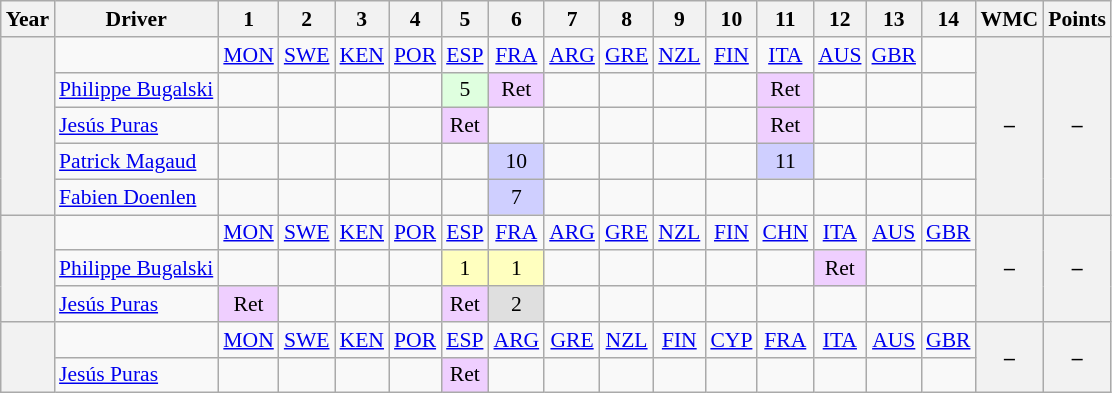<table class="wikitable" style="text-align:center; font-size:90%">
<tr>
<th>Year</th>
<th>Driver</th>
<th>1</th>
<th>2</th>
<th>3</th>
<th>4</th>
<th>5</th>
<th>6</th>
<th>7</th>
<th>8</th>
<th>9</th>
<th>10</th>
<th>11</th>
<th>12</th>
<th>13</th>
<th>14</th>
<th>WMC</th>
<th>Points</th>
</tr>
<tr>
<th rowspan=5></th>
<td></td>
<td><a href='#'>MON</a></td>
<td><a href='#'>SWE</a></td>
<td><a href='#'>KEN</a></td>
<td><a href='#'>POR</a></td>
<td><a href='#'>ESP</a></td>
<td><a href='#'>FRA</a></td>
<td><a href='#'>ARG</a></td>
<td><a href='#'>GRE</a></td>
<td><a href='#'>NZL</a></td>
<td><a href='#'>FIN</a></td>
<td><a href='#'>ITA</a></td>
<td><a href='#'>AUS</a></td>
<td><a href='#'>GBR</a></td>
<td></td>
<th rowspan=5>–</th>
<th rowspan=5>–</th>
</tr>
<tr>
<td align=left> <a href='#'>Philippe Bugalski</a></td>
<td></td>
<td></td>
<td></td>
<td></td>
<td style="background:#DFFFDF;">5</td>
<td style="background:#EFCFFF;">Ret</td>
<td></td>
<td></td>
<td></td>
<td></td>
<td style="background:#EFCFFF;">Ret</td>
<td></td>
<td></td>
<td></td>
</tr>
<tr>
<td align=left> <a href='#'>Jesús Puras</a></td>
<td></td>
<td></td>
<td></td>
<td></td>
<td style="background:#EFCFFF;">Ret</td>
<td></td>
<td></td>
<td></td>
<td></td>
<td></td>
<td style="background:#EFCFFF;">Ret</td>
<td></td>
<td></td>
<td></td>
</tr>
<tr>
<td align=left> <a href='#'>Patrick Magaud</a></td>
<td></td>
<td></td>
<td></td>
<td></td>
<td></td>
<td style="background:#CFCFFF;">10</td>
<td></td>
<td></td>
<td></td>
<td></td>
<td style="background:#CFCFFF;">11</td>
<td></td>
<td></td>
<td></td>
</tr>
<tr>
<td align=left> <a href='#'>Fabien Doenlen</a></td>
<td></td>
<td></td>
<td></td>
<td></td>
<td></td>
<td style="background:#CFCFFF;">7</td>
<td></td>
<td></td>
<td></td>
<td></td>
<td></td>
<td></td>
<td></td>
<td></td>
</tr>
<tr>
<th rowspan=3></th>
<td></td>
<td><a href='#'>MON</a></td>
<td><a href='#'>SWE</a></td>
<td><a href='#'>KEN</a></td>
<td><a href='#'>POR</a></td>
<td><a href='#'>ESP</a></td>
<td><a href='#'>FRA</a></td>
<td><a href='#'>ARG</a></td>
<td><a href='#'>GRE</a></td>
<td><a href='#'>NZL</a></td>
<td><a href='#'>FIN</a></td>
<td><a href='#'>CHN</a></td>
<td><a href='#'>ITA</a></td>
<td><a href='#'>AUS</a></td>
<td><a href='#'>GBR</a></td>
<th rowspan=3>–</th>
<th rowspan=3>–</th>
</tr>
<tr>
<td align=left> <a href='#'>Philippe Bugalski</a></td>
<td></td>
<td></td>
<td></td>
<td></td>
<td style="background:#FFFFBF;">1</td>
<td style="background:#FFFFBF;">1</td>
<td></td>
<td></td>
<td></td>
<td></td>
<td></td>
<td style="background:#EFCFFF;">Ret</td>
<td></td>
<td></td>
</tr>
<tr>
<td align=left> <a href='#'>Jesús Puras</a></td>
<td style="background:#EFCFFF;">Ret</td>
<td></td>
<td></td>
<td></td>
<td style="background:#EFCFFF;">Ret</td>
<td style="background:#DFDFDF;">2</td>
<td></td>
<td></td>
<td></td>
<td></td>
<td></td>
<td></td>
<td></td>
<td></td>
</tr>
<tr>
<th rowspan=2></th>
<td></td>
<td><a href='#'>MON</a></td>
<td><a href='#'>SWE</a></td>
<td><a href='#'>KEN</a></td>
<td><a href='#'>POR</a></td>
<td><a href='#'>ESP</a></td>
<td><a href='#'>ARG</a></td>
<td><a href='#'>GRE</a></td>
<td><a href='#'>NZL</a></td>
<td><a href='#'>FIN</a></td>
<td><a href='#'>CYP</a></td>
<td><a href='#'>FRA</a></td>
<td><a href='#'>ITA</a></td>
<td><a href='#'>AUS</a></td>
<td><a href='#'>GBR</a></td>
<th rowspan=2>–</th>
<th rowspan=2>–</th>
</tr>
<tr>
<td align=left> <a href='#'>Jesús Puras</a></td>
<td></td>
<td></td>
<td></td>
<td></td>
<td style="background:#EFCFFF;">Ret</td>
<td></td>
<td></td>
<td></td>
<td></td>
<td></td>
<td></td>
<td></td>
<td></td>
<td></td>
</tr>
</table>
